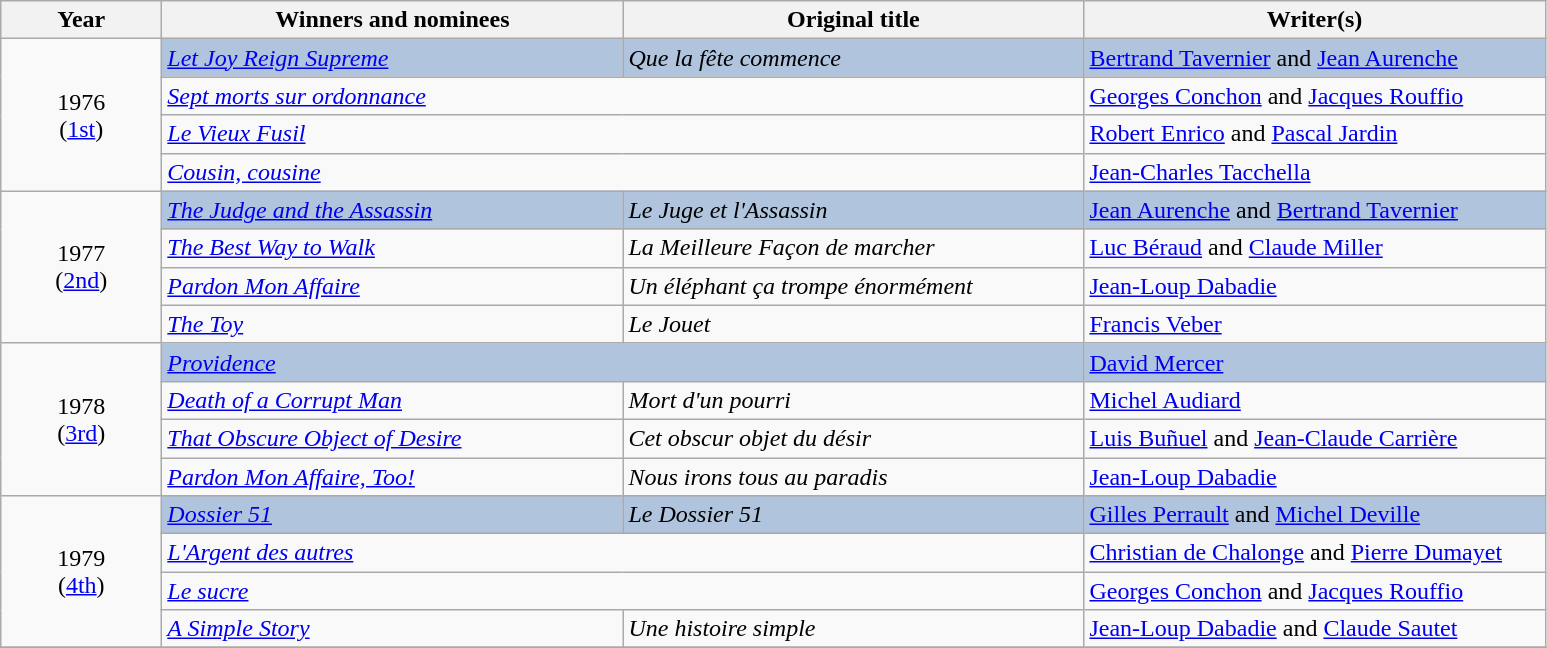<table class="wikitable">
<tr>
<th width="100"><strong>Year</strong></th>
<th width="300"><strong>Winners and nominees</strong></th>
<th width="300"><strong>Original title</strong></th>
<th width="300"><strong>Writer(s)</strong></th>
</tr>
<tr>
<td rowspan="4" style="text-align:center;">1976<br>(<a href='#'>1st</a>)</td>
<td style="background:#B0C4DE;"><em><a href='#'>Let Joy Reign Supreme</a></em></td>
<td style="background:#B0C4DE;"><em>Que la fête commence</em></td>
<td style="background:#B0C4DE;"><a href='#'>Bertrand Tavernier</a> and <a href='#'>Jean Aurenche</a></td>
</tr>
<tr>
<td colspan="2"><em><a href='#'>Sept morts sur ordonnance</a></em></td>
<td><a href='#'>Georges Conchon</a> and <a href='#'>Jacques Rouffio</a></td>
</tr>
<tr>
<td colspan="2"><em><a href='#'>Le Vieux Fusil</a></em></td>
<td><a href='#'>Robert Enrico</a> and <a href='#'>Pascal Jardin</a></td>
</tr>
<tr>
<td colspan="2"><em><a href='#'>Cousin, cousine</a></em></td>
<td><a href='#'>Jean-Charles Tacchella</a></td>
</tr>
<tr>
<td rowspan="4" style="text-align:center;">1977<br>(<a href='#'>2nd</a>)</td>
<td style="background:#B0C4DE;"><em><a href='#'>The Judge and the Assassin</a></em></td>
<td style="background:#B0C4DE;"><em>Le Juge et l'Assassin</em></td>
<td style="background:#B0C4DE;"><a href='#'>Jean Aurenche</a> and <a href='#'>Bertrand Tavernier</a></td>
</tr>
<tr>
<td><em><a href='#'>The Best Way to Walk</a></em></td>
<td><em>La Meilleure Façon de marcher</em></td>
<td><a href='#'>Luc Béraud</a> and <a href='#'>Claude Miller</a></td>
</tr>
<tr>
<td><em><a href='#'>Pardon Mon Affaire</a></em></td>
<td><em>Un éléphant ça trompe énormément</em></td>
<td><a href='#'>Jean-Loup Dabadie</a></td>
</tr>
<tr>
<td><em><a href='#'>The Toy</a></em></td>
<td><em>Le Jouet</em></td>
<td><a href='#'>Francis Veber</a></td>
</tr>
<tr>
<td rowspan="4" style="text-align:center;">1978<br>(<a href='#'>3rd</a>)</td>
<td colspan="2" style="background:#B0C4DE;"><em><a href='#'>Providence</a></em></td>
<td style="background:#B0C4DE;"><a href='#'>David Mercer</a></td>
</tr>
<tr>
<td><em><a href='#'>Death of a Corrupt Man</a></em></td>
<td><em>Mort d'un pourri</em></td>
<td><a href='#'>Michel Audiard</a></td>
</tr>
<tr>
<td><em><a href='#'>That Obscure Object of Desire</a></em></td>
<td><em>Cet obscur objet du désir</em></td>
<td><a href='#'>Luis Buñuel</a> and <a href='#'>Jean-Claude Carrière</a></td>
</tr>
<tr>
<td><em><a href='#'>Pardon Mon Affaire, Too!</a></em></td>
<td><em>Nous irons tous au paradis</em></td>
<td><a href='#'>Jean-Loup Dabadie</a></td>
</tr>
<tr>
<td rowspan="4" style="text-align:center;">1979<br>(<a href='#'>4th</a>)</td>
<td style="background:#B0C4DE;"><em><a href='#'>Dossier 51</a></em></td>
<td style="background:#B0C4DE;"><em>Le Dossier 51</em></td>
<td style="background:#B0C4DE;"><a href='#'>Gilles Perrault</a> and <a href='#'>Michel Deville</a></td>
</tr>
<tr>
<td colspan="2"><em><a href='#'>L'Argent des autres</a></em></td>
<td><a href='#'>Christian de Chalonge</a> and <a href='#'>Pierre Dumayet</a></td>
</tr>
<tr>
<td colspan="2"><em><a href='#'>Le sucre</a></em></td>
<td><a href='#'>Georges Conchon</a> and <a href='#'>Jacques Rouffio</a></td>
</tr>
<tr>
<td><em><a href='#'>A Simple Story</a></em></td>
<td><em>Une histoire simple</em></td>
<td><a href='#'>Jean-Loup Dabadie</a> and <a href='#'>Claude Sautet</a></td>
</tr>
<tr>
</tr>
</table>
